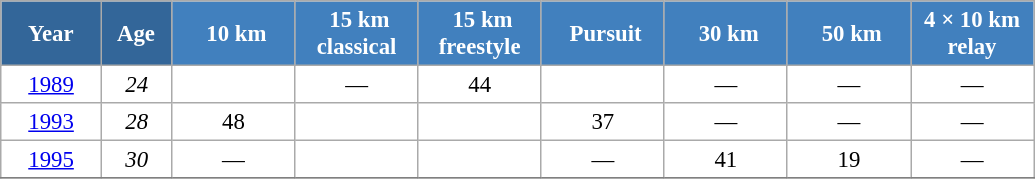<table class="wikitable" style="font-size:95%; text-align:center; border:grey solid 1px; border-collapse:collapse; background:#ffffff;">
<tr>
<th style="background-color:#369; color:white; width:60px;"> Year </th>
<th style="background-color:#369; color:white; width:40px;"> Age </th>
<th style="background-color:#4180be; color:white; width:75px;"> 10 km</th>
<th style="background-color:#4180be; color:white; width:75px;"> 15 km<br> classical </th>
<th style="background-color:#4180be; color:white; width:75px;"> 15 km<br> freestyle </th>
<th style="background-color:#4180be; color:white; width:75px;"> Pursuit</th>
<th style="background-color:#4180be; color:white; width:75px;"> 30 km</th>
<th style="background-color:#4180be; color:white; width:75px;"> 50 km</th>
<th style="background-color:#4180be; color:white; width:75px;"> 4 × 10 km <br> relay </th>
</tr>
<tr>
<td><a href='#'>1989</a></td>
<td><em>24</em></td>
<td></td>
<td>—</td>
<td>44</td>
<td></td>
<td>—</td>
<td>—</td>
<td>—</td>
</tr>
<tr>
<td><a href='#'>1993</a></td>
<td><em>28</em></td>
<td>48</td>
<td></td>
<td></td>
<td>37</td>
<td>—</td>
<td>—</td>
<td>—</td>
</tr>
<tr>
<td><a href='#'>1995</a></td>
<td><em>30</em></td>
<td>—</td>
<td></td>
<td></td>
<td>—</td>
<td>41</td>
<td>19</td>
<td>—</td>
</tr>
<tr>
</tr>
</table>
